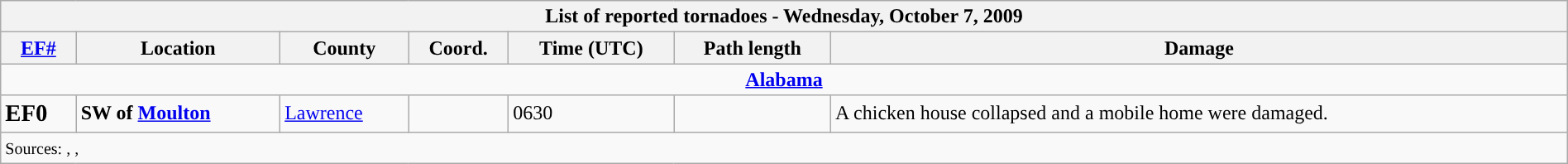<table class="wikitable collapsible" width="100%">
<tr>
<th colspan="7">List of reported tornadoes - Wednesday, October 7, 2009</th>
</tr>
<tr>
<th><a href='#'>EF#</a></th>
<th>Location</th>
<th>County</th>
<th>Coord.</th>
<th>Time (UTC)</th>
<th>Path length</th>
<th>Damage</th>
</tr>
<tr>
<td colspan="7" align=center><strong><a href='#'>Alabama</a></strong></td>
</tr>
<tr>
<td><big><strong>EF0</strong></big></td>
<td><strong>SW of <a href='#'>Moulton</a></strong></td>
<td><a href='#'>Lawrence</a></td>
<td></td>
<td>0630</td>
<td></td>
<td>A chicken house collapsed and a mobile home were damaged.</td>
</tr>
<tr>
<td colspan="7"><small>Sources: , , </small></td>
</tr>
</table>
